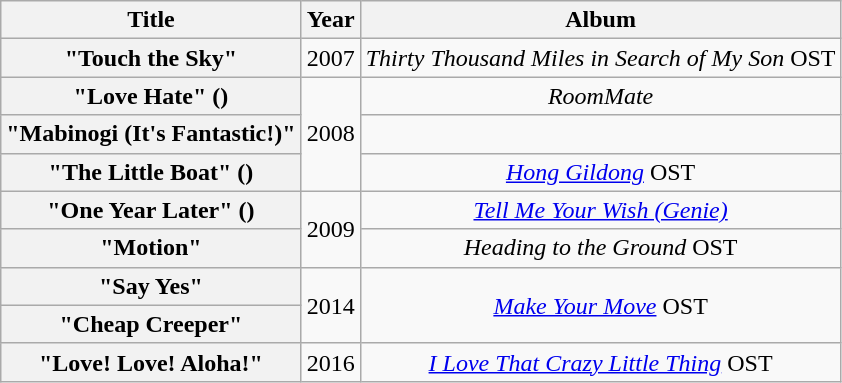<table class="wikitable plainrowheaders" style="text-align:center">
<tr>
<th scope="col">Title</th>
<th scope="col">Year</th>
<th scope="col">Album</th>
</tr>
<tr>
<th scope="row">"Touch the Sky"<br></th>
<td>2007</td>
<td><em>Thirty Thousand Miles in Search of My Son</em> OST</td>
</tr>
<tr>
<th scope="row">"Love Hate" ()<br></th>
<td rowspan="3">2008</td>
<td><em>RoomMate</em></td>
</tr>
<tr>
<th scope="row">"Mabinogi (It's Fantastic!)"<br></th>
<td></td>
</tr>
<tr>
<th scope="row">"The Little Boat" ()<br></th>
<td><em><a href='#'>Hong Gildong</a></em> OST</td>
</tr>
<tr>
<th scope="row">"One Year Later" ()<br></th>
<td rowspan="2">2009</td>
<td><em><a href='#'>Tell Me Your Wish (Genie)</a></em></td>
</tr>
<tr>
<th scope="row">"Motion"<br></th>
<td><em>Heading to the Ground</em> OST</td>
</tr>
<tr>
<th scope="row">"Say Yes"<br></th>
<td rowspan="2">2014</td>
<td rowspan="2"><em><a href='#'>Make Your Move</a></em> OST</td>
</tr>
<tr>
<th scope="row">"Cheap Creeper"<br></th>
</tr>
<tr>
<th scope="row">"Love! Love! Aloha!"<br></th>
<td>2016</td>
<td><em><a href='#'>I Love That Crazy Little Thing</a></em> OST</td>
</tr>
</table>
